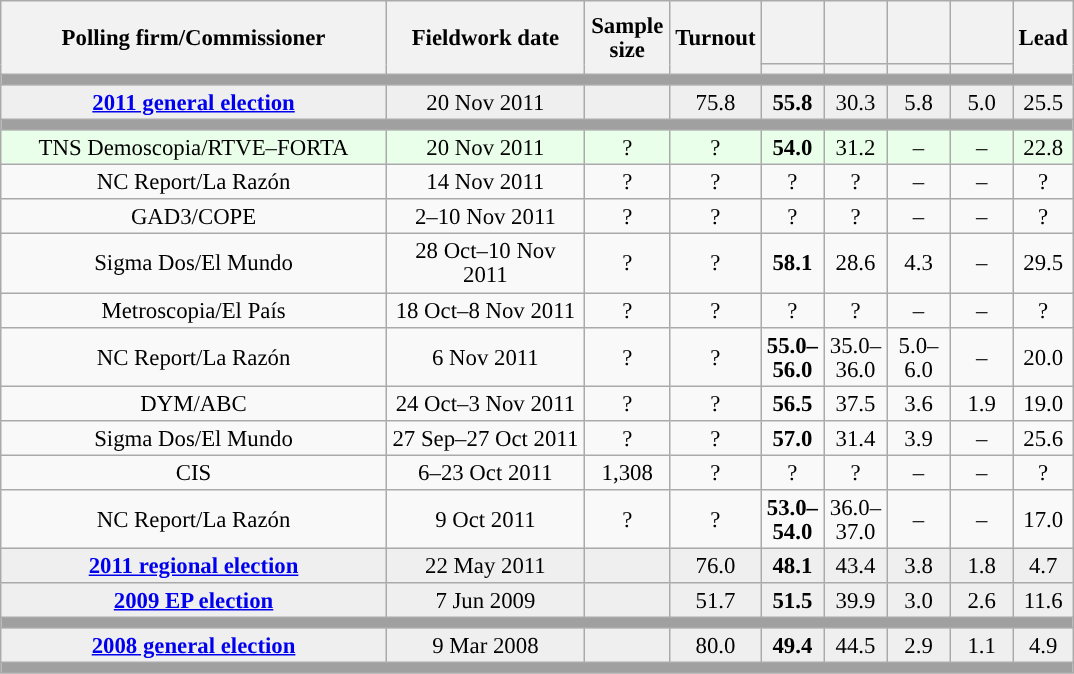<table class="wikitable collapsible collapsed" style="text-align:center; font-size:95%; line-height:16px;">
<tr style="height:42px;">
<th style="width:250px;" rowspan="2">Polling firm/Commissioner</th>
<th style="width:125px;" rowspan="2">Fieldwork date</th>
<th style="width:50px;" rowspan="2">Sample size</th>
<th style="width:45px;" rowspan="2">Turnout</th>
<th style="width:35px;"></th>
<th style="width:35px;"></th>
<th style="width:35px;"></th>
<th style="width:35px;"></th>
<th style="width:30px;" rowspan="2">Lead</th>
</tr>
<tr>
<th style="color:inherit;background:"></th>
<th style="color:inherit;background:"></th>
<th style="color:inherit;background:"></th>
<th style="color:inherit;background:"></th>
</tr>
<tr>
<td colspan="9" style="background:#A0A0A0"></td>
</tr>
<tr style="background:#EFEFEF;">
<td><strong><a href='#'>2011 general election</a></strong></td>
<td>20 Nov 2011</td>
<td></td>
<td>75.8</td>
<td><strong>55.8</strong><br></td>
<td>30.3<br></td>
<td>5.8<br></td>
<td>5.0<br></td>
<td style="background:">25.5</td>
</tr>
<tr>
<td colspan="9" style="background:#A0A0A0"></td>
</tr>
<tr style="background:#EAFFEA;">
<td>TNS Demoscopia/RTVE–FORTA</td>
<td>20 Nov 2011</td>
<td>?</td>
<td>?</td>
<td><strong>54.0</strong><br></td>
<td>31.2<br></td>
<td>–</td>
<td>–</td>
<td style="background:">22.8</td>
</tr>
<tr>
<td>NC Report/La Razón</td>
<td>14 Nov 2011</td>
<td>?</td>
<td>?</td>
<td>?<br></td>
<td>?<br></td>
<td>–</td>
<td>–</td>
<td style="background:">?</td>
</tr>
<tr>
<td>GAD3/COPE</td>
<td>2–10 Nov 2011</td>
<td>?</td>
<td>?</td>
<td>?<br></td>
<td>?<br></td>
<td>–</td>
<td>–</td>
<td style="background:">?</td>
</tr>
<tr>
<td>Sigma Dos/El Mundo</td>
<td>28 Oct–10 Nov 2011</td>
<td>?</td>
<td>?</td>
<td><strong>58.1</strong><br></td>
<td>28.6<br></td>
<td>4.3<br></td>
<td>–</td>
<td style="background:">29.5</td>
</tr>
<tr>
<td>Metroscopia/El País</td>
<td>18 Oct–8 Nov 2011</td>
<td>?</td>
<td>?</td>
<td>?<br></td>
<td>?<br></td>
<td>–</td>
<td>–</td>
<td style="background:">?</td>
</tr>
<tr>
<td>NC Report/La Razón</td>
<td>6 Nov 2011</td>
<td>?</td>
<td>?</td>
<td><strong>55.0–<br>56.0</strong><br></td>
<td>35.0–<br>36.0<br></td>
<td>5.0–<br>6.0<br></td>
<td>–</td>
<td style="background:">20.0</td>
</tr>
<tr>
<td>DYM/ABC</td>
<td>24 Oct–3 Nov 2011</td>
<td>?</td>
<td>?</td>
<td><strong>56.5</strong><br></td>
<td>37.5<br></td>
<td>3.6<br></td>
<td>1.9<br></td>
<td style="background:">19.0</td>
</tr>
<tr>
<td>Sigma Dos/El Mundo</td>
<td>27 Sep–27 Oct 2011</td>
<td>?</td>
<td>?</td>
<td><strong>57.0</strong><br></td>
<td>31.4<br></td>
<td>3.9<br></td>
<td>–</td>
<td style="background:">25.6</td>
</tr>
<tr>
<td>CIS</td>
<td>6–23 Oct 2011</td>
<td>1,308</td>
<td>?</td>
<td>?<br></td>
<td>?<br></td>
<td>–</td>
<td>–</td>
<td style="background:">?</td>
</tr>
<tr>
<td>NC Report/La Razón</td>
<td>9 Oct 2011</td>
<td>?</td>
<td>?</td>
<td><strong>53.0–<br>54.0</strong><br></td>
<td>36.0–<br>37.0<br></td>
<td>–</td>
<td>–</td>
<td style="background:">17.0</td>
</tr>
<tr style="background:#EFEFEF;">
<td><strong><a href='#'>2011 regional election</a></strong></td>
<td>22 May 2011</td>
<td></td>
<td>76.0</td>
<td><strong>48.1</strong><br></td>
<td>43.4<br></td>
<td>3.8<br></td>
<td>1.8<br></td>
<td style="background:">4.7</td>
</tr>
<tr style="background:#EFEFEF;">
<td><strong><a href='#'>2009 EP election</a></strong></td>
<td>7 Jun 2009</td>
<td></td>
<td>51.7</td>
<td><strong>51.5</strong><br></td>
<td>39.9<br></td>
<td>3.0<br></td>
<td>2.6<br></td>
<td style="background:">11.6</td>
</tr>
<tr>
<td colspan="9" style="background:#A0A0A0"></td>
</tr>
<tr style="background:#EFEFEF;">
<td><strong><a href='#'>2008 general election</a></strong></td>
<td>9 Mar 2008</td>
<td></td>
<td>80.0</td>
<td><strong>49.4</strong><br></td>
<td>44.5<br></td>
<td>2.9<br></td>
<td>1.1<br></td>
<td style="background:">4.9</td>
</tr>
<tr>
<td colspan="9" style="background:#A0A0A0"></td>
</tr>
</table>
